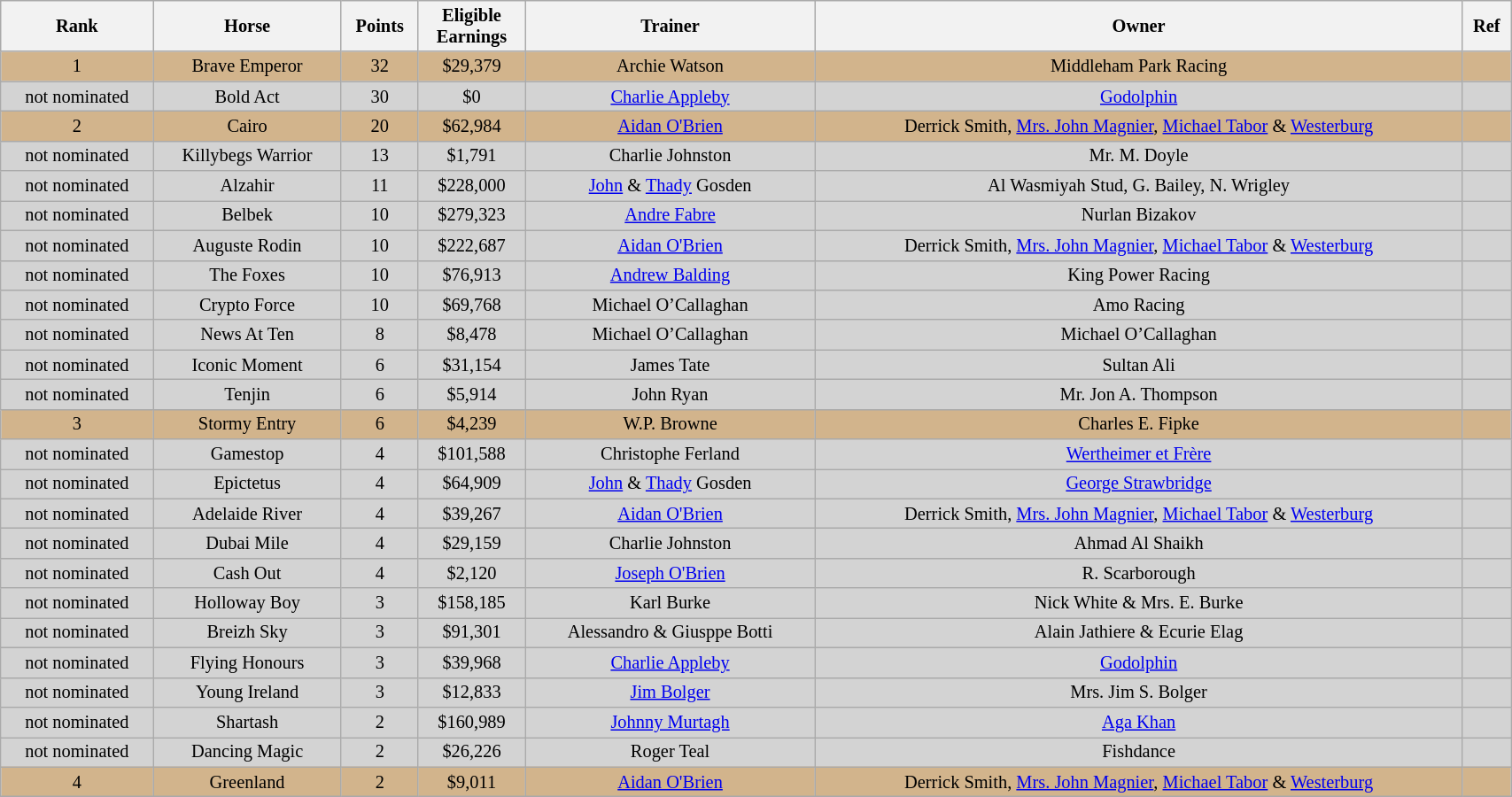<table class="wikitable" style="text-align:center; width:90%; font-size:85%">
<tr>
<th>Rank</th>
<th>Horse</th>
<th>Points</th>
<th>Eligible<br>Earnings</th>
<th>Trainer</th>
<th>Owner</th>
<th>Ref</th>
</tr>
<tr style="background:tan">
<td>1</td>
<td>Brave Emperor</td>
<td>32</td>
<td>$29,379</td>
<td>Archie Watson</td>
<td>Middleham Park Racing</td>
<td></td>
</tr>
<tr style="background:lightgrey">
<td>not nominated</td>
<td>Bold Act</td>
<td>30</td>
<td>$0</td>
<td><a href='#'>Charlie Appleby</a></td>
<td><a href='#'>Godolphin</a></td>
<td></td>
</tr>
<tr style="background:tan">
<td>2</td>
<td>Cairo</td>
<td>20</td>
<td>$62,984</td>
<td><a href='#'>Aidan O'Brien</a></td>
<td>Derrick Smith, <a href='#'>Mrs. John Magnier</a>,  <a href='#'>Michael Tabor</a>  & <a href='#'>Westerburg</a></td>
<td></td>
</tr>
<tr style="background:lightgrey">
<td>not nominated</td>
<td>Killybegs Warrior</td>
<td>13</td>
<td>$1,791</td>
<td>Charlie Johnston</td>
<td>Mr. M. Doyle</td>
<td></td>
</tr>
<tr style="background:lightgrey">
<td>not nominated</td>
<td>Alzahir</td>
<td>11</td>
<td>$228,000</td>
<td><a href='#'>John</a> & <a href='#'>Thady</a> Gosden</td>
<td>Al Wasmiyah Stud, G. Bailey, N. Wrigley</td>
<td></td>
</tr>
<tr style="background:lightgray">
<td>not nominated</td>
<td>Belbek</td>
<td>10</td>
<td>$279,323</td>
<td><a href='#'>Andre Fabre</a></td>
<td>Nurlan Bizakov</td>
<td></td>
</tr>
<tr style="background:lightgray">
<td>not nominated</td>
<td>Auguste Rodin</td>
<td>10</td>
<td>$222,687</td>
<td><a href='#'>Aidan O'Brien</a></td>
<td>Derrick Smith, <a href='#'>Mrs. John Magnier</a>,  <a href='#'>Michael Tabor</a>  & <a href='#'>Westerburg</a></td>
<td></td>
</tr>
<tr style="background:lightgray">
<td>not nominated</td>
<td>The Foxes</td>
<td>10</td>
<td>$76,913</td>
<td><a href='#'>Andrew Balding</a></td>
<td>King Power Racing</td>
<td></td>
</tr>
<tr style="background:lightgray">
<td>not nominated</td>
<td>Crypto Force</td>
<td>10</td>
<td>$69,768</td>
<td>Michael O’Callaghan</td>
<td>Amo Racing</td>
<td></td>
</tr>
<tr style="background:lightgray">
<td>not nominated</td>
<td>News At Ten</td>
<td>8</td>
<td>$8,478</td>
<td>Michael O’Callaghan</td>
<td>Michael O’Callaghan</td>
<td></td>
</tr>
<tr style="background:lightgray">
<td>not nominated</td>
<td>Iconic Moment</td>
<td>6</td>
<td>$31,154</td>
<td>James Tate</td>
<td>Sultan Ali</td>
<td></td>
</tr>
<tr style="background:lightgray">
<td>not nominated</td>
<td>Tenjin</td>
<td>6</td>
<td>$5,914</td>
<td>John Ryan</td>
<td>Mr. Jon A. Thompson</td>
<td></td>
</tr>
<tr style="background:tan">
<td>3</td>
<td>Stormy Entry</td>
<td>6</td>
<td>$4,239</td>
<td>W.P. Browne</td>
<td>Charles E. Fipke</td>
<td></td>
</tr>
<tr style="background:lightgray">
<td>not nominated</td>
<td>Gamestop</td>
<td>4</td>
<td>$101,588</td>
<td>Christophe Ferland</td>
<td><a href='#'>Wertheimer et Frère</a></td>
<td></td>
</tr>
<tr style="background:lightgray">
<td>not nominated</td>
<td>Epictetus</td>
<td>4</td>
<td>$64,909</td>
<td><a href='#'>John</a> & <a href='#'>Thady</a> Gosden</td>
<td><a href='#'>George Strawbridge</a></td>
<td></td>
</tr>
<tr style="background:lightgray">
<td>not nominated</td>
<td>Adelaide River</td>
<td>4</td>
<td>$39,267</td>
<td><a href='#'>Aidan O'Brien</a></td>
<td>Derrick Smith, <a href='#'>Mrs. John Magnier</a>,  <a href='#'>Michael Tabor</a>  & <a href='#'>Westerburg</a></td>
<td></td>
</tr>
<tr style="background:lightgray">
<td>not nominated</td>
<td>Dubai Mile</td>
<td>4</td>
<td>$29,159</td>
<td>Charlie Johnston</td>
<td>Ahmad Al Shaikh</td>
<td></td>
</tr>
<tr style="background:lightgray">
<td>not nominated</td>
<td>Cash Out</td>
<td>4</td>
<td>$2,120</td>
<td><a href='#'>Joseph O'Brien</a></td>
<td>R. Scarborough</td>
<td></td>
</tr>
<tr style="background:lightgray">
<td>not nominated</td>
<td>Holloway Boy</td>
<td>3</td>
<td>$158,185</td>
<td>Karl Burke</td>
<td>Nick White & Mrs. E. Burke</td>
<td></td>
</tr>
<tr style="background:lightgray">
<td>not nominated</td>
<td>Breizh Sky</td>
<td>3</td>
<td>$91,301</td>
<td>Alessandro & Giusppe Botti</td>
<td>Alain Jathiere & Ecurie Elag</td>
<td></td>
</tr>
<tr style="background:lightgray">
<td>not nominated</td>
<td>Flying Honours</td>
<td>3</td>
<td>$39,968</td>
<td><a href='#'>Charlie Appleby</a></td>
<td><a href='#'>Godolphin</a></td>
<td></td>
</tr>
<tr style="background:lightgray">
<td>not nominated</td>
<td>Young Ireland</td>
<td>3</td>
<td>$12,833</td>
<td><a href='#'>Jim Bolger</a></td>
<td>Mrs. Jim S. Bolger</td>
<td></td>
</tr>
<tr style="background:lightgray">
<td>not nominated</td>
<td>Shartash</td>
<td>2</td>
<td>$160,989</td>
<td><a href='#'>Johnny Murtagh</a></td>
<td><a href='#'>Aga Khan</a></td>
<td></td>
</tr>
<tr style="background:lightgray">
<td>not nominated</td>
<td>Dancing Magic</td>
<td>2</td>
<td>$26,226</td>
<td>Roger Teal</td>
<td>Fishdance</td>
<td></td>
</tr>
<tr style="background:tan">
<td>4</td>
<td>Greenland</td>
<td>2</td>
<td>$9,011</td>
<td><a href='#'>Aidan O'Brien</a></td>
<td>Derrick Smith, <a href='#'>Mrs. John Magnier</a>,  <a href='#'>Michael Tabor</a>  & <a href='#'>Westerburg</a></td>
<td></td>
</tr>
</table>
